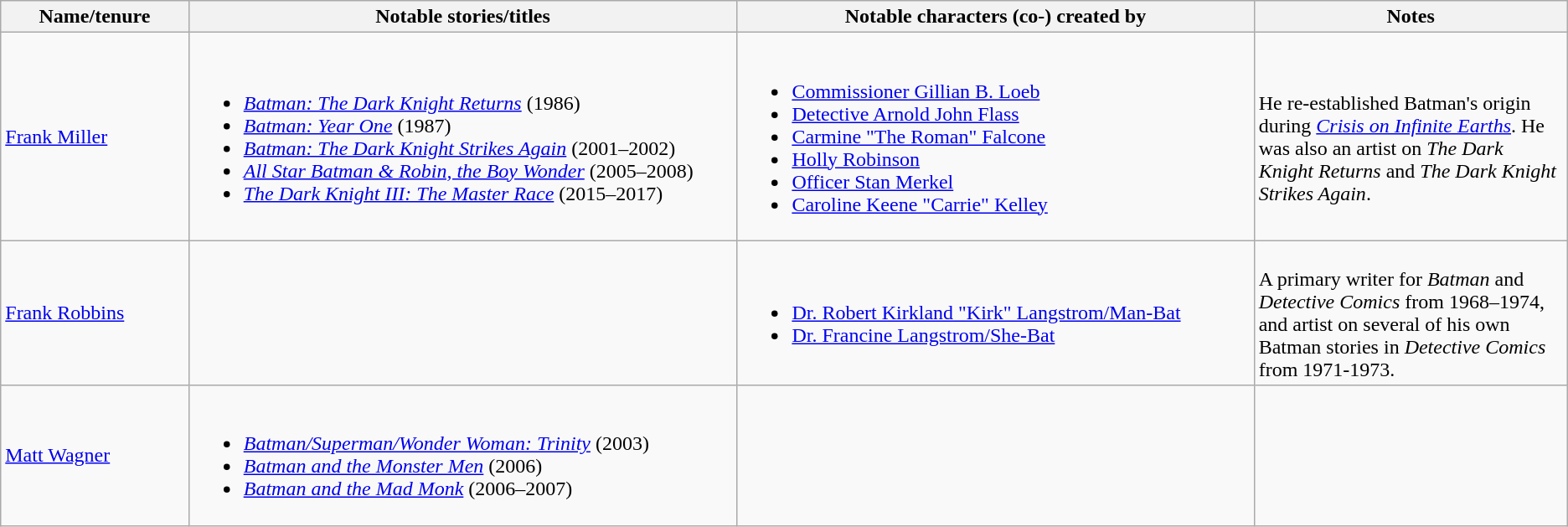<table class="wikitable">
<tr>
<th width="12%">Name/tenure</th>
<th width="35%">Notable stories/titles</th>
<th width="33%">Notable characters (co-) created by</th>
<th width="25%">Notes</th>
</tr>
<tr>
<td><a href='#'>Frank Miller</a></td>
<td><br><ul><li><em><a href='#'>Batman: The Dark Knight Returns</a></em> (1986)</li><li><em><a href='#'>Batman: Year One</a></em> (1987)</li><li><em><a href='#'>Batman: The Dark Knight Strikes Again</a></em> (2001–2002)</li><li><em><a href='#'>All Star Batman & Robin, the Boy Wonder</a></em> (2005–2008)</li><li><em><a href='#'>The Dark Knight III: The Master Race</a></em> (2015–2017)</li></ul></td>
<td><br><ul><li><a href='#'>Commissioner Gillian B. Loeb</a></li><li><a href='#'>Detective Arnold John Flass</a></li><li><a href='#'>Carmine "The Roman" Falcone</a></li><li><a href='#'>Holly Robinson</a></li><li><a href='#'>Officer Stan Merkel</a></li><li><a href='#'>Caroline Keene "Carrie" Kelley</a></li></ul></td>
<td><br>He re-established Batman's origin during <em><a href='#'>Crisis on Infinite Earths</a></em>. He was also an artist on <em>The Dark Knight Returns</em> and <em>The Dark Knight Strikes Again</em>.</td>
</tr>
<tr>
<td><a href='#'>Frank Robbins</a></td>
<td></td>
<td><br><ul><li><a href='#'>Dr. Robert Kirkland "Kirk" Langstrom/Man-Bat</a></li><li><a href='#'>Dr. Francine Langstrom/She-Bat</a></li></ul></td>
<td><br>A primary writer for <em>Batman</em> and <em>Detective Comics</em> from 1968–1974, and artist on several of his own Batman stories in <em>Detective Comics</em> from 1971-1973.</td>
</tr>
<tr>
<td><a href='#'>Matt Wagner</a></td>
<td><br><ul><li><em><a href='#'>Batman/Superman/Wonder Woman: Trinity</a></em> (2003)</li><li><em><a href='#'>Batman and the Monster Men</a></em> (2006)</li><li><em><a href='#'>Batman and the Mad Monk</a></em> (2006–2007)</li></ul></td>
<td></td>
<td></td>
</tr>
</table>
